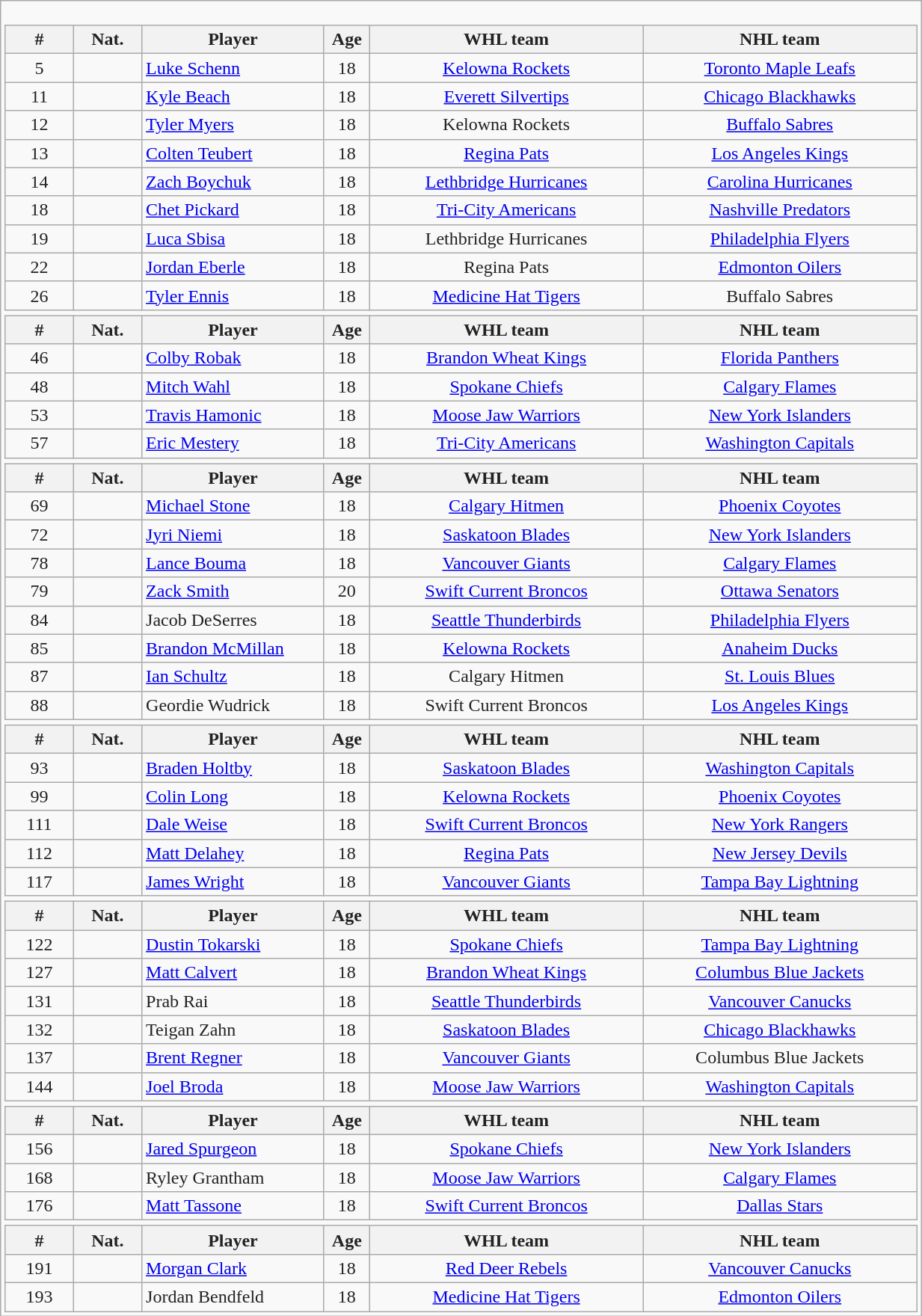<table cellpadding="3" cellspacing="3" class="mw-collapsible" style="text-align: center; width: 65%; margin: 0 0 0 0; background: #F9F9F9; color: #222; border: 1px solid #AAAAAA; border-collapse: collapse">
<tr>
<td><br><table class="wikitable mw-collapsible" style="text-align: center; width: 100%; margin: 0 0 .25em 0; background: #F9F9F9;  color: #222;border-collapse: collapse">
<tr>
<th width=7.5%>#</th>
<th width=7.5%>Nat.</th>
<th width=20%>Player</th>
<th width=5%>Age</th>
<th width=30%>WHL team</th>
<th width=30%>NHL team</th>
</tr>
<tr>
<td>5</td>
<td></td>
<td style="text-align: left;"><a href='#'>Luke Schenn</a></td>
<td>18</td>
<td><a href='#'>Kelowna Rockets</a></td>
<td><a href='#'>Toronto Maple Leafs</a></td>
</tr>
<tr>
<td>11</td>
<td></td>
<td style="text-align: left;"><a href='#'>Kyle Beach</a></td>
<td>18</td>
<td><a href='#'>Everett Silvertips</a></td>
<td><a href='#'>Chicago Blackhawks</a></td>
</tr>
<tr>
<td>12</td>
<td></td>
<td style="text-align: left;"><a href='#'>Tyler Myers</a></td>
<td>18</td>
<td>Kelowna Rockets</td>
<td><a href='#'>Buffalo Sabres</a></td>
</tr>
<tr>
<td>13</td>
<td></td>
<td style="text-align: left;"><a href='#'>Colten Teubert</a></td>
<td>18</td>
<td><a href='#'>Regina Pats</a></td>
<td><a href='#'>Los Angeles Kings</a></td>
</tr>
<tr>
<td>14</td>
<td></td>
<td style="text-align: left;"><a href='#'>Zach Boychuk</a></td>
<td>18</td>
<td><a href='#'>Lethbridge Hurricanes</a></td>
<td><a href='#'>Carolina Hurricanes</a></td>
</tr>
<tr>
<td>18</td>
<td></td>
<td style="text-align: left;"><a href='#'>Chet Pickard</a></td>
<td>18</td>
<td><a href='#'>Tri-City Americans</a></td>
<td><a href='#'>Nashville Predators</a></td>
</tr>
<tr>
<td>19</td>
<td></td>
<td style="text-align: left;"><a href='#'>Luca Sbisa</a></td>
<td>18</td>
<td>Lethbridge Hurricanes</td>
<td><a href='#'>Philadelphia Flyers</a></td>
</tr>
<tr>
<td>22</td>
<td></td>
<td style="text-align: left;"><a href='#'>Jordan Eberle</a></td>
<td>18</td>
<td>Regina Pats</td>
<td><a href='#'>Edmonton Oilers</a></td>
</tr>
<tr>
<td>26</td>
<td></td>
<td style="text-align: left;"><a href='#'>Tyler Ennis</a></td>
<td>18</td>
<td><a href='#'>Medicine Hat Tigers</a></td>
<td>Buffalo Sabres</td>
</tr>
</table>
<table class="wikitable mw-collapsible" style="text-align: center; width: 100%; margin: 0 0 .25em 0; background: #F9F9F9; color: #222; border-collapse: collapse">
<tr>
<th width=7.5%>#</th>
<th width=7.5%>Nat.</th>
<th width=20%>Player</th>
<th width=5%>Age</th>
<th width=30%>WHL team</th>
<th width=30%>NHL team</th>
</tr>
<tr>
<td>46</td>
<td></td>
<td style="text-align: left;"><a href='#'>Colby Robak</a></td>
<td>18</td>
<td><a href='#'>Brandon Wheat Kings</a></td>
<td><a href='#'>Florida Panthers</a></td>
</tr>
<tr>
<td>48</td>
<td></td>
<td style="text-align: left;"><a href='#'>Mitch Wahl</a></td>
<td>18</td>
<td><a href='#'>Spokane Chiefs</a></td>
<td><a href='#'>Calgary Flames</a></td>
</tr>
<tr>
<td>53</td>
<td></td>
<td style="text-align: left;"><a href='#'>Travis Hamonic</a></td>
<td>18</td>
<td><a href='#'>Moose Jaw Warriors</a></td>
<td><a href='#'>New York Islanders</a></td>
</tr>
<tr>
<td>57</td>
<td></td>
<td style="text-align: left;"><a href='#'>Eric Mestery</a></td>
<td>18</td>
<td><a href='#'>Tri-City Americans</a></td>
<td><a href='#'>Washington Capitals</a></td>
</tr>
</table>
<table class="wikitable mw-collapsible" style="text-align: center; width: 100%; margin: 0 0 .25em 0; background: #F9F9F9; color: #222; border-collapse: collapse">
<tr>
<th width=7.5%>#</th>
<th width=7.5%>Nat.</th>
<th width=20%>Player</th>
<th width=5%>Age</th>
<th width=30%>WHL team</th>
<th width=30%>NHL team</th>
</tr>
<tr>
<td>69</td>
<td></td>
<td style="text-align: left;"><a href='#'>Michael Stone</a></td>
<td>18</td>
<td><a href='#'>Calgary Hitmen</a></td>
<td><a href='#'>Phoenix Coyotes</a></td>
</tr>
<tr>
<td>72</td>
<td></td>
<td style="text-align: left;"><a href='#'>Jyri Niemi</a></td>
<td>18</td>
<td><a href='#'>Saskatoon Blades</a></td>
<td><a href='#'>New York Islanders</a></td>
</tr>
<tr>
<td>78</td>
<td></td>
<td style="text-align: left;"><a href='#'>Lance Bouma</a></td>
<td>18</td>
<td><a href='#'>Vancouver Giants</a></td>
<td><a href='#'>Calgary Flames</a></td>
</tr>
<tr>
<td>79</td>
<td></td>
<td style="text-align: left;"><a href='#'>Zack Smith</a></td>
<td>20</td>
<td><a href='#'>Swift Current Broncos</a></td>
<td><a href='#'>Ottawa Senators</a></td>
</tr>
<tr>
<td>84</td>
<td></td>
<td style="text-align: left;">Jacob DeSerres</td>
<td>18</td>
<td><a href='#'>Seattle Thunderbirds</a></td>
<td><a href='#'>Philadelphia Flyers</a></td>
</tr>
<tr>
<td>85</td>
<td></td>
<td style="text-align: left;"><a href='#'>Brandon McMillan</a></td>
<td>18</td>
<td><a href='#'>Kelowna Rockets</a></td>
<td><a href='#'>Anaheim Ducks</a></td>
</tr>
<tr>
<td>87</td>
<td></td>
<td style="text-align: left;"><a href='#'>Ian Schultz</a></td>
<td>18</td>
<td>Calgary Hitmen</td>
<td><a href='#'>St. Louis Blues</a></td>
</tr>
<tr>
<td>88</td>
<td></td>
<td style="text-align: left;">Geordie Wudrick</td>
<td>18</td>
<td>Swift Current Broncos</td>
<td><a href='#'>Los Angeles Kings</a></td>
</tr>
</table>
<table class="wikitable mw-collapsible" style="text-align: center; width: 100%; margin: 0 0 .25em 0; background: #F9F9F9;  color: #222;border-collapse: collapse">
<tr>
<th width=7.5%>#</th>
<th width=7.5%>Nat.</th>
<th width=20%>Player</th>
<th width=5%>Age</th>
<th width=30%>WHL team</th>
<th width=30%>NHL team</th>
</tr>
<tr>
<td>93</td>
<td></td>
<td style="text-align: left;"><a href='#'>Braden Holtby</a></td>
<td>18</td>
<td><a href='#'>Saskatoon Blades</a></td>
<td><a href='#'>Washington Capitals</a></td>
</tr>
<tr>
<td>99</td>
<td></td>
<td style="text-align: left;"><a href='#'>Colin Long</a></td>
<td>18</td>
<td><a href='#'>Kelowna Rockets</a></td>
<td><a href='#'>Phoenix Coyotes</a></td>
</tr>
<tr>
<td>111</td>
<td></td>
<td style="text-align: left;"><a href='#'>Dale Weise</a></td>
<td>18</td>
<td><a href='#'>Swift Current Broncos</a></td>
<td><a href='#'>New York Rangers</a></td>
</tr>
<tr>
<td>112</td>
<td></td>
<td style="text-align: left;"><a href='#'>Matt Delahey</a></td>
<td>18</td>
<td><a href='#'>Regina Pats</a></td>
<td><a href='#'>New Jersey Devils</a></td>
</tr>
<tr>
<td>117</td>
<td></td>
<td style="text-align: left;"><a href='#'>James Wright</a></td>
<td>18</td>
<td><a href='#'>Vancouver Giants</a></td>
<td><a href='#'>Tampa Bay Lightning</a></td>
</tr>
</table>
<table class="wikitable mw-collapsible" style="text-align: center; width: 100%; margin: 0 0 .25em 0; background: #F9F9F9; color: #222; border-collapse: collapse">
<tr>
<th width=7.5%>#</th>
<th width=7.5%>Nat.</th>
<th width=20%>Player</th>
<th width=5%>Age</th>
<th width=30%>WHL team</th>
<th width=30%>NHL team</th>
</tr>
<tr>
<td>122</td>
<td></td>
<td style="text-align: left;"><a href='#'>Dustin Tokarski</a></td>
<td>18</td>
<td><a href='#'>Spokane Chiefs</a></td>
<td><a href='#'>Tampa Bay Lightning</a></td>
</tr>
<tr>
<td>127</td>
<td></td>
<td style="text-align: left;"><a href='#'>Matt Calvert</a></td>
<td>18</td>
<td><a href='#'>Brandon Wheat Kings</a></td>
<td><a href='#'>Columbus Blue Jackets</a></td>
</tr>
<tr>
<td>131</td>
<td></td>
<td style="text-align: left;">Prab Rai</td>
<td>18</td>
<td><a href='#'>Seattle Thunderbirds</a></td>
<td><a href='#'>Vancouver Canucks</a></td>
</tr>
<tr>
<td>132</td>
<td></td>
<td style="text-align: left;">Teigan Zahn</td>
<td>18</td>
<td><a href='#'>Saskatoon Blades</a></td>
<td><a href='#'>Chicago Blackhawks</a></td>
</tr>
<tr>
<td>137</td>
<td></td>
<td style="text-align: left;"><a href='#'>Brent Regner</a></td>
<td>18</td>
<td><a href='#'>Vancouver Giants</a></td>
<td>Columbus Blue Jackets</td>
</tr>
<tr>
<td>144</td>
<td></td>
<td style="text-align: left;"><a href='#'>Joel Broda</a></td>
<td>18</td>
<td><a href='#'>Moose Jaw Warriors</a></td>
<td><a href='#'>Washington Capitals</a></td>
</tr>
</table>
<table class="wikitable mw-collapsible" style="text-align: center; width: 100%; margin: 0 0 .25em 0; background: #F9F9F9; color: #222; border-collapse: collapse">
<tr>
<th width=7.5%>#</th>
<th width=7.5%>Nat.</th>
<th width=20%>Player</th>
<th width=5%>Age</th>
<th width=30%>WHL team</th>
<th width=30%>NHL team</th>
</tr>
<tr>
<td>156</td>
<td></td>
<td style="text-align: left;"><a href='#'>Jared Spurgeon</a></td>
<td>18</td>
<td><a href='#'>Spokane Chiefs</a></td>
<td><a href='#'>New York Islanders</a></td>
</tr>
<tr>
<td>168</td>
<td></td>
<td style="text-align: left;">Ryley Grantham</td>
<td>18</td>
<td><a href='#'>Moose Jaw Warriors</a></td>
<td><a href='#'>Calgary Flames</a></td>
</tr>
<tr>
<td>176</td>
<td></td>
<td style="text-align: left;"><a href='#'>Matt Tassone</a></td>
<td>18</td>
<td><a href='#'>Swift Current Broncos</a></td>
<td><a href='#'>Dallas Stars</a></td>
</tr>
</table>
<table class="wikitable mw-collapsible" style="text-align: center; width: 100%; margin: 0 0 0 0; background: #F9F9F9;  color: #222;border-collapse: collapse">
<tr>
<th width=7.5%>#</th>
<th width=7.5%>Nat.</th>
<th width=20%>Player</th>
<th width=5%>Age</th>
<th width=30%>WHL team</th>
<th width=30%>NHL team</th>
</tr>
<tr>
<td>191</td>
<td></td>
<td style="text-align: left;"><a href='#'>Morgan Clark</a></td>
<td>18</td>
<td><a href='#'>Red Deer Rebels</a></td>
<td><a href='#'>Vancouver Canucks</a></td>
</tr>
<tr>
<td>193</td>
<td></td>
<td style="text-align: left;">Jordan Bendfeld</td>
<td>18</td>
<td><a href='#'>Medicine Hat Tigers</a></td>
<td><a href='#'>Edmonton Oilers</a></td>
</tr>
</table>
</td>
</tr>
</table>
